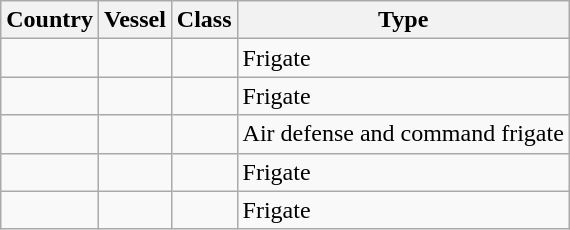<table class="wikitable">
<tr>
<th>Country</th>
<th>Vessel</th>
<th>Class</th>
<th>Type</th>
</tr>
<tr>
<td></td>
<td></td>
<td></td>
<td>Frigate</td>
</tr>
<tr>
<td></td>
<td></td>
<td></td>
<td>Frigate</td>
</tr>
<tr>
<td></td>
<td></td>
<td></td>
<td>Air defense and command frigate</td>
</tr>
<tr>
<td></td>
<td></td>
<td></td>
<td>Frigate</td>
</tr>
<tr>
<td></td>
<td></td>
<td></td>
<td>Frigate</td>
</tr>
</table>
